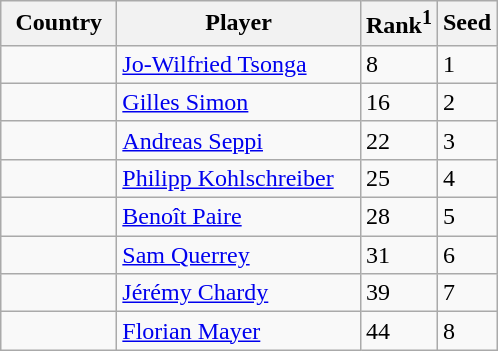<table class="sortable wikitable">
<tr>
<th width="70">Country</th>
<th width="155">Player</th>
<th>Rank<sup>1</sup></th>
<th>Seed</th>
</tr>
<tr>
<td></td>
<td><a href='#'>Jo-Wilfried Tsonga</a></td>
<td>8</td>
<td>1</td>
</tr>
<tr>
<td></td>
<td><a href='#'>Gilles Simon</a></td>
<td>16</td>
<td>2</td>
</tr>
<tr>
<td></td>
<td><a href='#'>Andreas Seppi</a></td>
<td>22</td>
<td>3</td>
</tr>
<tr>
<td></td>
<td><a href='#'>Philipp Kohlschreiber</a></td>
<td>25</td>
<td>4</td>
</tr>
<tr>
<td></td>
<td><a href='#'>Benoît Paire</a></td>
<td>28</td>
<td>5</td>
</tr>
<tr>
<td></td>
<td><a href='#'>Sam Querrey</a></td>
<td>31</td>
<td>6</td>
</tr>
<tr>
<td></td>
<td><a href='#'>Jérémy Chardy</a></td>
<td>39</td>
<td>7</td>
</tr>
<tr>
<td></td>
<td><a href='#'>Florian Mayer</a></td>
<td>44</td>
<td>8</td>
</tr>
</table>
